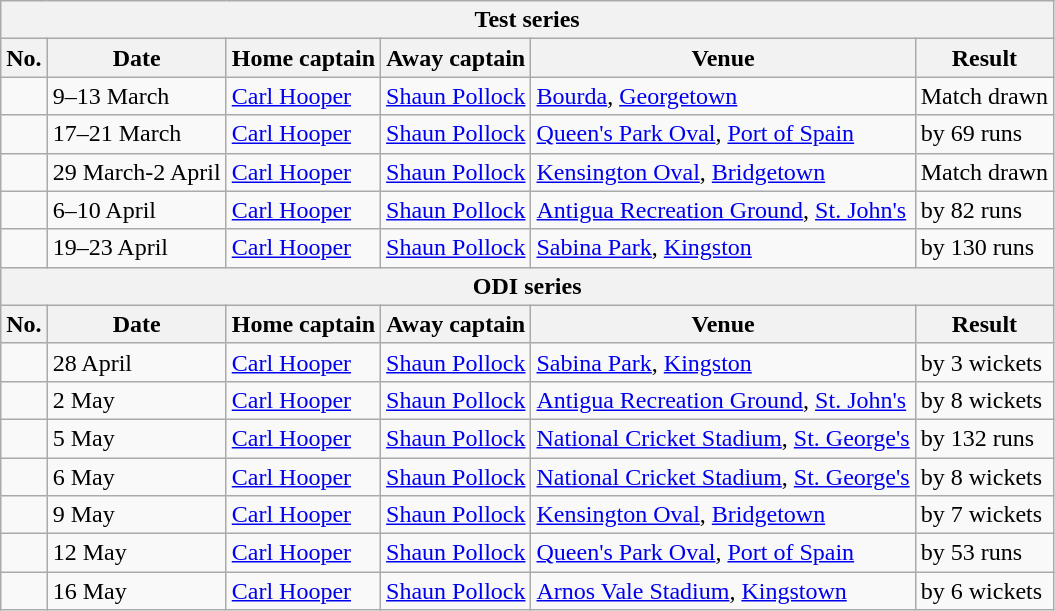<table class="wikitable">
<tr>
<th colspan="9">Test series</th>
</tr>
<tr>
<th>No.</th>
<th>Date</th>
<th>Home captain</th>
<th>Away captain</th>
<th>Venue</th>
<th>Result</th>
</tr>
<tr>
<td></td>
<td>9–13 March</td>
<td><a href='#'>Carl Hooper</a></td>
<td><a href='#'>Shaun Pollock</a></td>
<td><a href='#'>Bourda</a>, <a href='#'>Georgetown</a></td>
<td>Match drawn</td>
</tr>
<tr>
<td></td>
<td>17–21 March</td>
<td><a href='#'>Carl Hooper</a></td>
<td><a href='#'>Shaun Pollock</a></td>
<td><a href='#'>Queen's Park Oval</a>, <a href='#'>Port of Spain</a></td>
<td> by 69 runs</td>
</tr>
<tr>
<td></td>
<td>29 March-2 April</td>
<td><a href='#'>Carl Hooper</a></td>
<td><a href='#'>Shaun Pollock</a></td>
<td><a href='#'>Kensington Oval</a>, <a href='#'>Bridgetown</a></td>
<td>Match drawn</td>
</tr>
<tr>
<td></td>
<td>6–10 April</td>
<td><a href='#'>Carl Hooper</a></td>
<td><a href='#'>Shaun Pollock</a></td>
<td><a href='#'>Antigua Recreation Ground</a>, <a href='#'>St. John's</a></td>
<td> by 82 runs</td>
</tr>
<tr>
<td></td>
<td>19–23 April</td>
<td><a href='#'>Carl Hooper</a></td>
<td><a href='#'>Shaun Pollock</a></td>
<td><a href='#'>Sabina Park</a>, <a href='#'>Kingston</a></td>
<td> by 130 runs</td>
</tr>
<tr>
<th colspan="9">ODI series</th>
</tr>
<tr>
<th>No.</th>
<th>Date</th>
<th>Home captain</th>
<th>Away captain</th>
<th>Venue</th>
<th>Result</th>
</tr>
<tr>
<td></td>
<td>28 April</td>
<td><a href='#'>Carl Hooper</a></td>
<td><a href='#'>Shaun Pollock</a></td>
<td><a href='#'>Sabina Park</a>, <a href='#'>Kingston</a></td>
<td> by 3 wickets</td>
</tr>
<tr>
<td></td>
<td>2 May</td>
<td><a href='#'>Carl Hooper</a></td>
<td><a href='#'>Shaun Pollock</a></td>
<td><a href='#'>Antigua Recreation Ground</a>, <a href='#'>St. John's</a></td>
<td> by 8 wickets</td>
</tr>
<tr>
<td></td>
<td>5 May</td>
<td><a href='#'>Carl Hooper</a></td>
<td><a href='#'>Shaun Pollock</a></td>
<td><a href='#'>National Cricket Stadium</a>, <a href='#'>St. George's</a></td>
<td> by 132 runs</td>
</tr>
<tr>
<td></td>
<td>6 May</td>
<td><a href='#'>Carl Hooper</a></td>
<td><a href='#'>Shaun Pollock</a></td>
<td><a href='#'>National Cricket Stadium</a>, <a href='#'>St. George's</a></td>
<td> by 8 wickets</td>
</tr>
<tr>
<td></td>
<td>9 May</td>
<td><a href='#'>Carl Hooper</a></td>
<td><a href='#'>Shaun Pollock</a></td>
<td><a href='#'>Kensington Oval</a>, <a href='#'>Bridgetown</a></td>
<td> by 7 wickets</td>
</tr>
<tr>
<td></td>
<td>12 May</td>
<td><a href='#'>Carl Hooper</a></td>
<td><a href='#'>Shaun Pollock</a></td>
<td><a href='#'>Queen's Park Oval</a>, <a href='#'>Port of Spain</a></td>
<td> by 53 runs</td>
</tr>
<tr>
<td></td>
<td>16 May</td>
<td><a href='#'>Carl Hooper</a></td>
<td><a href='#'>Shaun Pollock</a></td>
<td><a href='#'>Arnos Vale Stadium</a>, <a href='#'>Kingstown</a></td>
<td> by 6 wickets</td>
</tr>
</table>
